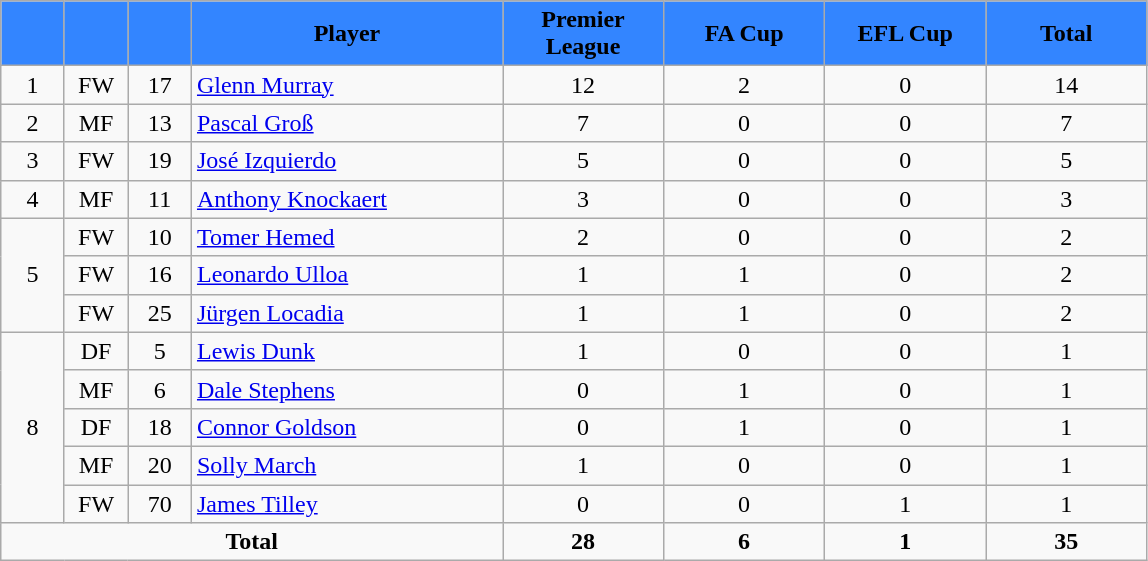<table class="wikitable" style="text-align:center;">
<tr>
<th style="background:#3385ff; color:black; width:35px;"></th>
<th style="background:#3385ff; color:black; width:35px;"></th>
<th style="background:#3385ff; color:black; width:35px;"></th>
<th style="background:#3385ff; color:black; width:200px;">Player</th>
<th style="background:#3385ff; color:black; width:100px;">Premier League</th>
<th style="background:#3385ff; color:black; width:100px;">FA Cup</th>
<th style="background:#3385ff; color:black; width:100px;">EFL Cup</th>
<th style="background:#3385ff; color:black; width:100px;">Total</th>
</tr>
<tr>
<td rowspan="1">1</td>
<td>FW</td>
<td>17</td>
<td align=left> <a href='#'>Glenn Murray</a></td>
<td>12</td>
<td>2</td>
<td>0</td>
<td>14</td>
</tr>
<tr>
<td rowspan="1">2</td>
<td>MF</td>
<td>13</td>
<td align=left> <a href='#'>Pascal Groß</a></td>
<td>7</td>
<td>0</td>
<td>0</td>
<td>7</td>
</tr>
<tr>
<td rowspan="1">3</td>
<td>FW</td>
<td>19</td>
<td align=left> <a href='#'>José Izquierdo</a></td>
<td>5</td>
<td>0</td>
<td>0</td>
<td>5</td>
</tr>
<tr>
<td rowspan="1">4</td>
<td>MF</td>
<td>11</td>
<td align=left> <a href='#'>Anthony Knockaert</a></td>
<td>3</td>
<td>0</td>
<td>0</td>
<td>3</td>
</tr>
<tr>
<td rowspan="3">5</td>
<td>FW</td>
<td>10</td>
<td align=left> <a href='#'>Tomer Hemed</a></td>
<td>2</td>
<td>0</td>
<td>0</td>
<td>2</td>
</tr>
<tr>
<td>FW</td>
<td>16</td>
<td align=left> <a href='#'>Leonardo Ulloa</a></td>
<td>1</td>
<td>1</td>
<td>0</td>
<td>2</td>
</tr>
<tr>
<td>FW</td>
<td>25</td>
<td align=left> <a href='#'>Jürgen Locadia</a></td>
<td>1</td>
<td>1</td>
<td>0</td>
<td>2</td>
</tr>
<tr>
<td rowspan="5">8</td>
<td>DF</td>
<td>5</td>
<td align=left> <a href='#'>Lewis Dunk</a></td>
<td>1</td>
<td>0</td>
<td>0</td>
<td>1</td>
</tr>
<tr>
<td>MF</td>
<td>6</td>
<td align=left> <a href='#'>Dale Stephens</a></td>
<td>0</td>
<td>1</td>
<td>0</td>
<td>1</td>
</tr>
<tr>
<td>DF</td>
<td>18</td>
<td align=left> <a href='#'>Connor Goldson</a></td>
<td>0</td>
<td>1</td>
<td>0</td>
<td>1</td>
</tr>
<tr>
<td>MF</td>
<td>20</td>
<td align=left> <a href='#'>Solly March</a></td>
<td>1</td>
<td>0</td>
<td>0</td>
<td>1</td>
</tr>
<tr>
<td>FW</td>
<td>70</td>
<td align=left> <a href='#'>James Tilley</a></td>
<td>0</td>
<td>0</td>
<td>1</td>
<td>1</td>
</tr>
<tr>
<td colspan="4"><strong>Total</strong></td>
<td><strong>28</strong></td>
<td><strong>6</strong></td>
<td><strong>1</strong></td>
<td><strong>35</strong></td>
</tr>
</table>
